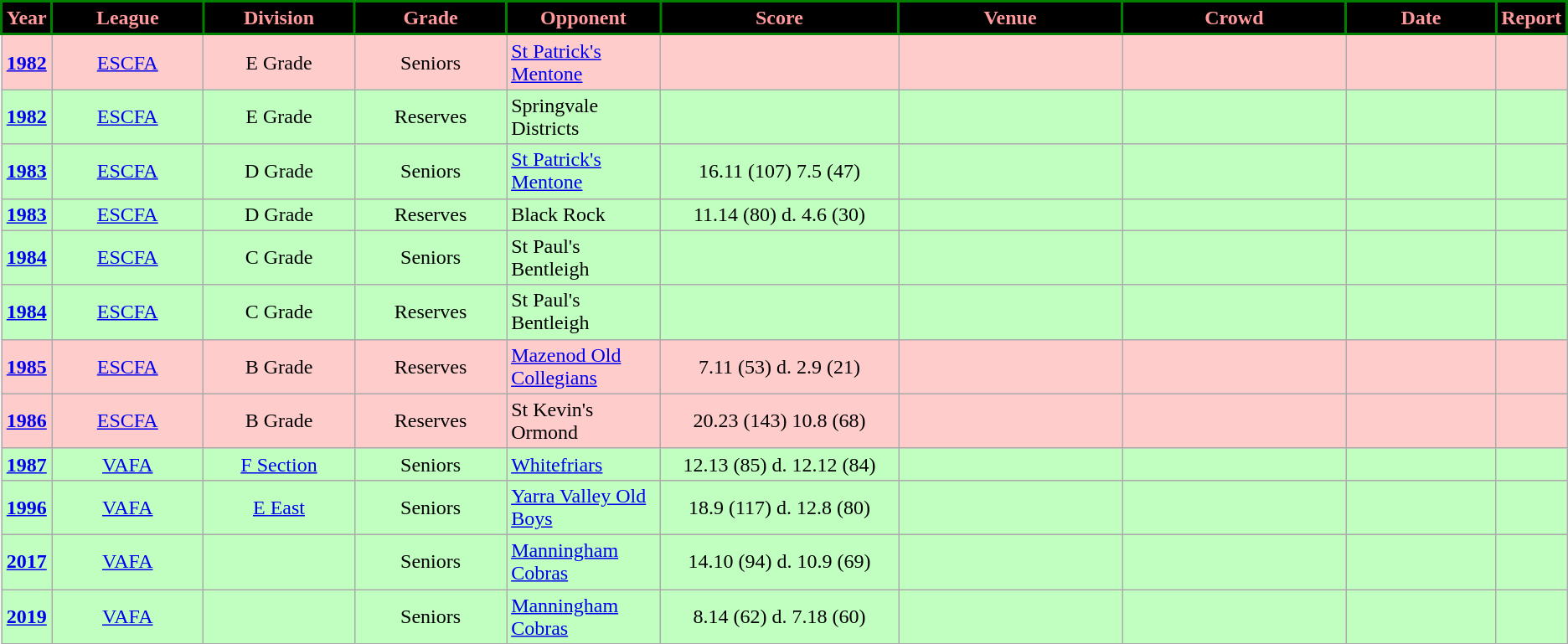<table class="wikitable" style="text-align:center; text-valign:center">
<tr>
<th style="background:black; color:#FF999C; border:solid green 2px"; width=3%>Year</th>
<th style="background:black; color:#FF999C; border:solid green 2px"; width=10%>League</th>
<th style="background:black; color:#FF999C; border:solid green 2px"; width=10%>Division</th>
<th style="background:black; color:#FF999C; border:solid green 2px"; width=10%>Grade</th>
<th style="background:black; color:#FF999C; border:solid green 2px"; width=10%>Opponent</th>
<th style="background:black; color:#FF999C; border:solid green 2px"; width=16%>Score</th>
<th style="background:black; color:#FF999C; border:solid green 2px"; width=15%>Venue</th>
<th style="background:black; color:#FF999C; border:solid green 2px"; width=15%>Crowd</th>
<th style="background:black; color:#FF999C; border:solid green 2px"; width=10%>Date</th>
<th style="background:black; color:#FF999C; border:solid green 2px"; width=2%>Report</th>
</tr>
<tr style="background:#fcc;">
<td><strong><a href='#'>1982</a></strong></td>
<td><a href='#'>ESCFA</a></td>
<td>E Grade</td>
<td>Seniors</td>
<td align=left><a href='#'>St Patrick's Mentone</a></td>
<td></td>
<td align=left></td>
<td></td>
<td align=left></td>
<td></td>
</tr>
<tr style="background:#C0FFC0;">
<td><strong><a href='#'>1982</a></strong></td>
<td><a href='#'>ESCFA</a></td>
<td>E Grade</td>
<td>Reserves</td>
<td align=left>Springvale Districts</td>
<td></td>
<td align=left></td>
<td></td>
<td align=left></td>
<td></td>
</tr>
<tr style="background:#C0FFC0;">
<td><strong><a href='#'>1983</a></strong></td>
<td><a href='#'>ESCFA</a></td>
<td>D Grade</td>
<td>Seniors</td>
<td align=left><a href='#'>St Patrick's Mentone</a></td>
<td>16.11 (107) 7.5 (47)</td>
<td align=left></td>
<td></td>
<td align=left></td>
<td></td>
</tr>
<tr style="background:#C0FFC0;">
<td><strong><a href='#'>1983</a></strong></td>
<td><a href='#'>ESCFA</a></td>
<td>D Grade</td>
<td>Reserves</td>
<td align=left>Black Rock</td>
<td>11.14 (80) d. 4.6 (30)</td>
<td align=left></td>
<td></td>
<td align=left></td>
<td></td>
</tr>
<tr style="background:#C0FFC0;">
<td><strong><a href='#'>1984</a></strong></td>
<td><a href='#'>ESCFA</a></td>
<td>C Grade</td>
<td>Seniors</td>
<td align=left>St Paul's Bentleigh</td>
<td></td>
<td align=left></td>
<td></td>
<td align=left></td>
<td></td>
</tr>
<tr style="background:#C0FFC0;">
<td><strong><a href='#'>1984</a></strong></td>
<td><a href='#'>ESCFA</a></td>
<td>C Grade</td>
<td>Reserves</td>
<td align=left>St Paul's Bentleigh</td>
<td></td>
<td align=left></td>
<td></td>
<td align=left></td>
<td></td>
</tr>
<tr style="background:#fcc;">
<td><strong><a href='#'>1985</a></strong></td>
<td><a href='#'>ESCFA</a></td>
<td>B Grade</td>
<td>Reserves</td>
<td align=left><a href='#'>Mazenod Old Collegians</a></td>
<td>7.11 (53) d. 2.9 (21)</td>
<td align=left></td>
<td></td>
<td align=left></td>
<td></td>
</tr>
<tr style="background:#fcc;">
<td><strong><a href='#'>1986</a></strong></td>
<td><a href='#'>ESCFA</a></td>
<td>B Grade</td>
<td>Reserves</td>
<td align=left>St Kevin's Ormond</td>
<td>20.23 (143) 10.8 (68)</td>
<td align=left></td>
<td></td>
<td align=left></td>
<td></td>
</tr>
<tr style="background:#C0FFC0;">
<td><strong><a href='#'>1987</a></strong></td>
<td><a href='#'>VAFA</a></td>
<td><a href='#'>F Section</a></td>
<td>Seniors</td>
<td align=left><a href='#'>Whitefriars</a></td>
<td>12.13 (85) d. 12.12 (84)</td>
<td align=left></td>
<td></td>
<td align=left></td>
<td></td>
</tr>
<tr style="background:#C0FFC0;">
<td><strong><a href='#'>1996</a></strong></td>
<td><a href='#'>VAFA</a></td>
<td><a href='#'>E East</a></td>
<td>Seniors</td>
<td align=left><a href='#'>Yarra Valley Old Boys</a></td>
<td>18.9 (117) d. 12.8 (80)</td>
<td align=left></td>
<td></td>
<td align=left></td>
<td></td>
</tr>
<tr style="background:#C0FFC0;">
<td><strong><a href='#'>2017</a></strong></td>
<td><a href='#'>VAFA</a></td>
<td></td>
<td>Seniors</td>
<td align=left><a href='#'>Manningham Cobras</a></td>
<td>14.10 (94) d. 10.9 (69)</td>
<td align=left></td>
<td></td>
<td align=left></td>
<td></td>
</tr>
<tr style="background:#C0FFC0;">
<td><strong><a href='#'>2019</a></strong></td>
<td><a href='#'>VAFA</a></td>
<td></td>
<td>Seniors</td>
<td align=left><a href='#'>Manningham Cobras</a></td>
<td>8.14 (62) d. 7.18 (60)</td>
<td align=left></td>
<td></td>
<td align=left></td>
<td></td>
</tr>
</table>
